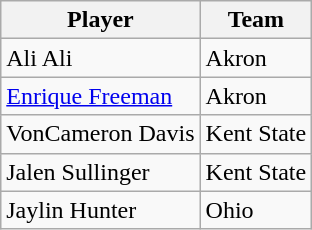<table class="wikitable">
<tr>
<th>Player</th>
<th>Team</th>
</tr>
<tr>
<td>Ali Ali</td>
<td>Akron</td>
</tr>
<tr>
<td><a href='#'>Enrique Freeman</a></td>
<td>Akron</td>
</tr>
<tr>
<td>VonCameron Davis</td>
<td>Kent State</td>
</tr>
<tr>
<td>Jalen Sullinger</td>
<td>Kent State</td>
</tr>
<tr>
<td>Jaylin Hunter</td>
<td>Ohio</td>
</tr>
</table>
